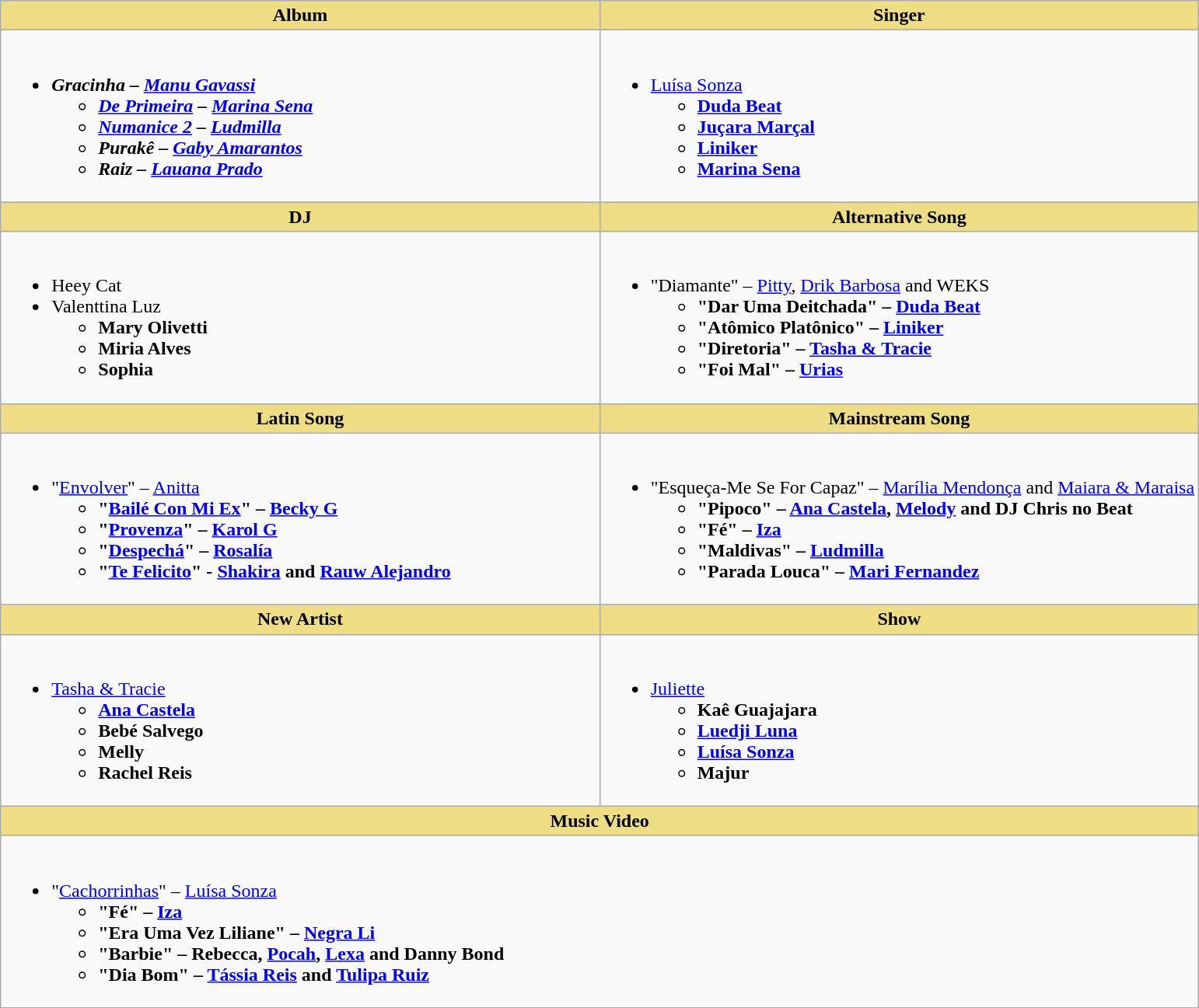<table class="wikitable" style="width=">
<tr>
<th scope="col" style="background:#EEDD85; width:50%">Album</th>
<th scope="col" style="background:#EEDD85; width:50%">Singer</th>
</tr>
<tr>
<td style="vertical-align:top"><br><ul><li><strong><em>Gracinha<em> – <a href='#'>Manu Gavassi</a><strong><ul><li></em><a href='#'>De Primeira</a><em> – <a href='#'>Marina Sena</a></li><li></em><a href='#'>Numanice 2</a><em> – <a href='#'>Ludmilla</a></li><li></em>Purakê<em> – <a href='#'>Gaby Amarantos</a></li><li></em>Raiz<em> – <a href='#'>Lauana Prado</a></li></ul></li></ul></td>
<td style="vertical-align:top"><br><ul><li></strong><a href='#'>Luísa Sonza</a><strong><ul><li><a href='#'>Duda Beat</a></li><li><a href='#'>Juçara Marçal</a></li><li><a href='#'>Liniker</a></li><li><a href='#'>Marina Sena</a></li></ul></li></ul></td>
</tr>
<tr>
<th scope="col" style="background:#EEDD85; width:50%">DJ</th>
<th scope="col" style="background:#EEDD85; width:50%">Alternative Song</th>
</tr>
<tr>
<td style="vertical-align:top"><br><ul><li></strong>Heey Cat<strong></li><li></strong>Valenttina Luz<strong><ul><li>Mary Olivetti</li><li>Miria Alves</li><li>Sophia</li></ul></li></ul></td>
<td style="vertical-align:top"><br><ul><li></strong>"Diamante" – <a href='#'>Pitty</a>, <a href='#'>Drik Barbosa</a> and WEKS<strong><ul><li>"Dar Uma Deitchada" – <a href='#'>Duda Beat</a></li><li>"Atômico Platônico" – <a href='#'>Liniker</a></li><li>"Diretoria" – <a href='#'>Tasha & Tracie</a></li><li>"Foi Mal" – <a href='#'>Urias</a></li></ul></li></ul></td>
</tr>
<tr>
<th scope="col" style="background:#EEDD85; width:50%">Latin Song</th>
<th scope="col" style="background:#EEDD85; width:50%">Mainstream Song</th>
</tr>
<tr>
<td style="vertical-align:top"><br><ul><li></strong>"<a href='#'>Envolver</a>" – <a href='#'>Anitta</a><strong><ul><li>"<a href='#'>Bailé Con Mi Ex</a>" – <a href='#'>Becky G</a></li><li>"<a href='#'>Provenza</a>" – <a href='#'>Karol G</a></li><li>"<a href='#'>Despechá</a>" – <a href='#'>Rosalía</a></li><li>"<a href='#'>Te Felicito</a>" - <a href='#'>Shakira</a> and <a href='#'>Rauw Alejandro</a></li></ul></li></ul></td>
<td style="vertical-align:top"><br><ul><li></strong>"Esqueça-Me Se For Capaz" – <a href='#'>Marília Mendonça</a> and <a href='#'>Maiara & Maraisa</a><strong><ul><li>"Pipoco" – <a href='#'>Ana Castela</a>, <a href='#'>Melody</a> and DJ Chris no Beat</li><li>"Fé" – <a href='#'>Iza</a></li><li>"Maldivas" – <a href='#'>Ludmilla</a></li><li>"Parada Louca" – <a href='#'>Mari Fernandez</a></li></ul></li></ul></td>
</tr>
<tr>
<th scope="col" style="background:#EEDD85; width:50%">New Artist</th>
<th scope="col" style="background:#EEDD85; width:50%">Show</th>
</tr>
<tr>
<td style="vertical-align:top"><br><ul><li></strong><a href='#'>Tasha & Tracie</a><strong><ul><li><a href='#'>Ana Castela</a></li><li>Bebé Salvego</li><li>Melly</li><li>Rachel Reis</li></ul></li></ul></td>
<td style="vertical-align:top"><br><ul><li></strong><a href='#'>Juliette</a><strong><ul><li>Kaê Guajajara</li><li><a href='#'>Luedji Luna</a></li><li><a href='#'>Luísa Sonza</a></li><li>Majur</li></ul></li></ul></td>
</tr>
<tr>
<th colspan="2" scope="col" style="background:#EEDD85; width:50%">Music Video</th>
</tr>
<tr>
<td colspan="2" style="vertical-align:top"><br><ul><li></strong>"<a href='#'>Cachorrinhas</a>" – <a href='#'>Luísa Sonza</a><strong><ul><li>"Fé" – <a href='#'>Iza</a></li><li>"Era Uma Vez Liliane" – <a href='#'>Negra Li</a></li><li>"Barbie" – Rebecca, <a href='#'>Pocah</a>, <a href='#'>Lexa</a> and Danny Bond</li><li>"Dia Bom" – <a href='#'>Tássia Reis</a> and <a href='#'>Tulipa Ruiz</a></li></ul></li></ul></td>
</tr>
</table>
